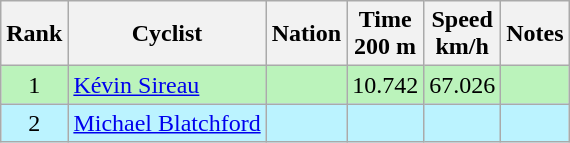<table class="wikitable sortable" style="text-align:center;">
<tr>
<th>Rank</th>
<th>Cyclist</th>
<th>Nation</th>
<th>Time<br>200 m</th>
<th>Speed<br>km/h</th>
<th>Notes</th>
</tr>
<tr bgcolor=bbf3bb>
<td>1</td>
<td align=left><a href='#'>Kévin Sireau</a></td>
<td align=left></td>
<td>10.742</td>
<td>67.026</td>
<td></td>
</tr>
<tr bgcolor=bbf3ff>
<td>2</td>
<td align=left><a href='#'>Michael Blatchford</a></td>
<td align=left></td>
<td></td>
<td></td>
<td></td>
</tr>
</table>
